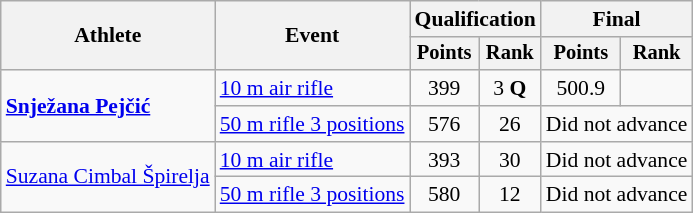<table class="wikitable" style="font-size:90%">
<tr>
<th rowspan="2">Athlete</th>
<th rowspan="2">Event</th>
<th colspan=2>Qualification</th>
<th colspan=2>Final</th>
</tr>
<tr style="font-size:95%">
<th>Points</th>
<th>Rank</th>
<th>Points</th>
<th>Rank</th>
</tr>
<tr align=center>
<td align=left rowspan=2><strong><a href='#'>Snježana Pejčić</a></strong></td>
<td align=left><a href='#'>10 m air rifle</a></td>
<td>399</td>
<td>3 <strong>Q</strong></td>
<td>500.9</td>
<td></td>
</tr>
<tr align=center>
<td align=left><a href='#'>50 m rifle 3 positions</a></td>
<td>576</td>
<td>26</td>
<td colspan=2>Did not advance</td>
</tr>
<tr align=center>
<td align=left rowspan=2><a href='#'>Suzana Cimbal Špirelja</a></td>
<td align=left><a href='#'>10 m air rifle</a></td>
<td>393</td>
<td>30</td>
<td colspan=2>Did not advance</td>
</tr>
<tr align=center>
<td align=left><a href='#'>50 m rifle 3 positions</a></td>
<td>580</td>
<td>12</td>
<td colspan=2>Did not advance</td>
</tr>
</table>
